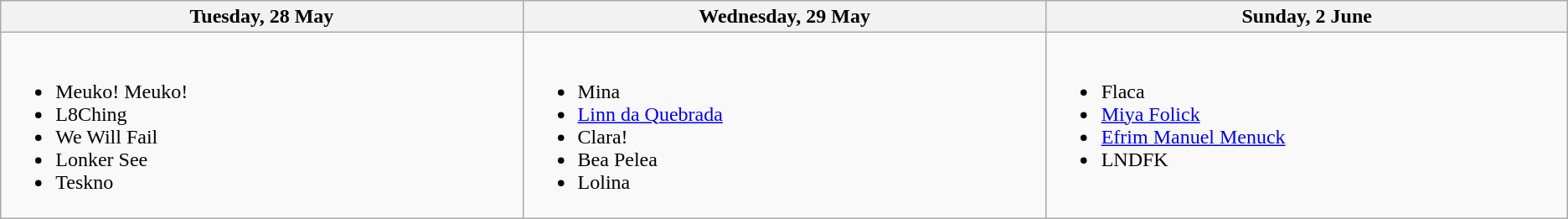<table class="wikitable">
<tr>
<th width="500">Tuesday, 28 May</th>
<th width="500">Wednesday, 29 May</th>
<th width="500">Sunday, 2 June</th>
</tr>
<tr valign="top">
<td><br><ul><li>Meuko! Meuko!</li><li>L8Ching</li><li>We Will Fail</li><li>Lonker See</li><li>Teskno</li></ul></td>
<td><br><ul><li>Mina</li><li><a href='#'>Linn da Quebrada</a></li><li>Clara!</li><li>Bea Pelea</li><li>Lolina</li></ul></td>
<td><br><ul><li>Flaca</li><li><a href='#'>Miya Folick</a></li><li><a href='#'>Efrim Manuel Menuck</a></li><li>LNDFK</li></ul></td>
</tr>
</table>
